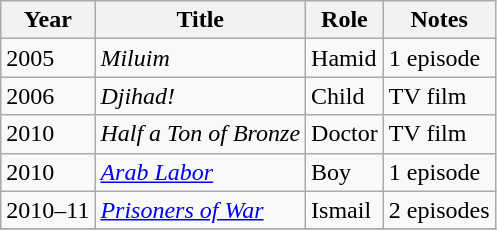<table class="wikitable sortable">
<tr>
<th>Year</th>
<th>Title</th>
<th>Role</th>
<th class="unsortable">Notes</th>
</tr>
<tr>
<td>2005</td>
<td><em>Miluim</em></td>
<td>Hamid</td>
<td>1 episode</td>
</tr>
<tr>
<td>2006</td>
<td><em>Djihad!</em></td>
<td>Child</td>
<td>TV film</td>
</tr>
<tr>
<td>2010</td>
<td><em>Half a Ton of Bronze</em></td>
<td>Doctor</td>
<td>TV film</td>
</tr>
<tr>
<td>2010</td>
<td><em><a href='#'>Arab Labor</a></em></td>
<td>Boy</td>
<td>1 episode</td>
</tr>
<tr>
<td>2010–11</td>
<td><em><a href='#'>Prisoners of War</a></em></td>
<td>Ismail</td>
<td>2 episodes</td>
</tr>
<tr>
</tr>
</table>
